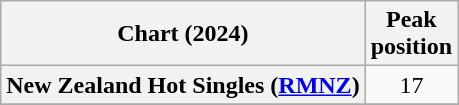<table class="wikitable sortable plainrowheaders" style="text-align:center">
<tr>
<th scope="col">Chart (2024)</th>
<th scope="col">Peak<br>position</th>
</tr>
<tr>
<th scope="row">New Zealand Hot Singles (<a href='#'>RMNZ</a>)</th>
<td>17</td>
</tr>
<tr>
</tr>
<tr>
</tr>
</table>
